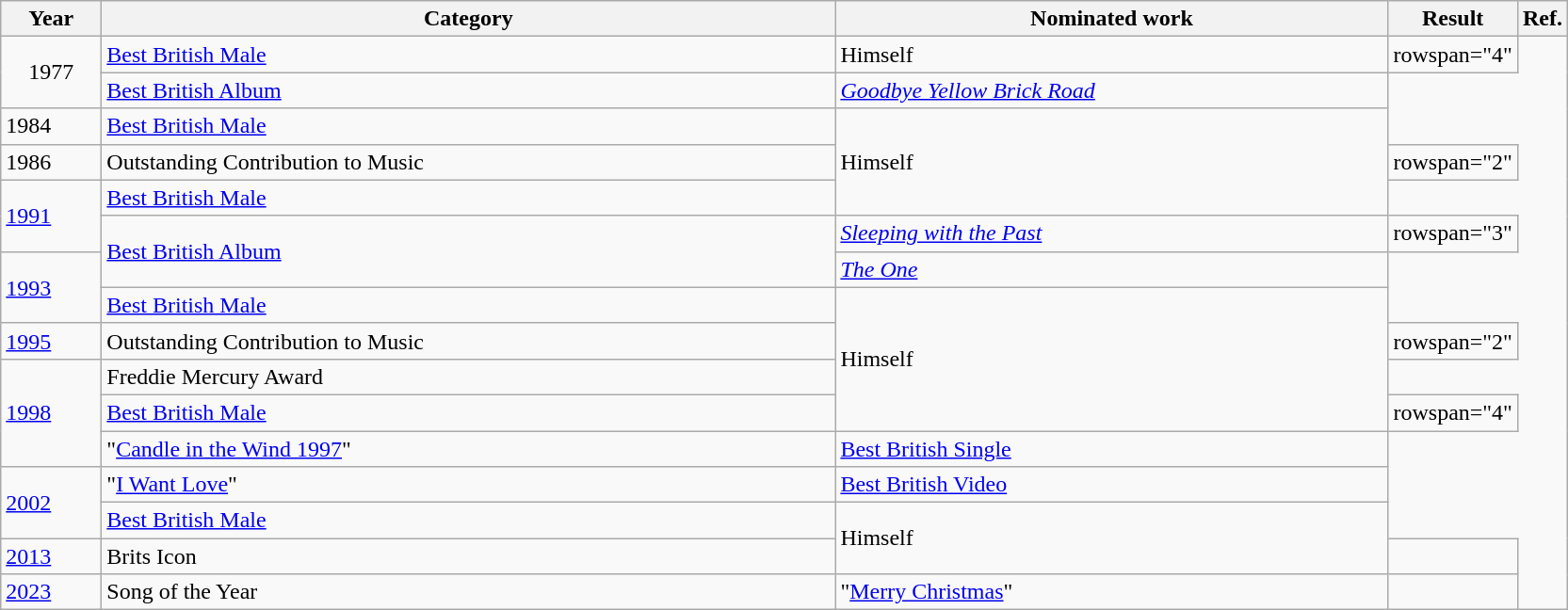<table class=wikitable>
<tr>
<th scope="col" style="width:4em;">Year</th>
<th scope="col" style="width:32em;">Category</th>
<th scope="col" style="width:24em;">Nominated work</th>
<th scope="col" style="width:5em;">Result</th>
<th>Ref.</th>
</tr>
<tr>
<td style="text-align:center;", rowspan="2">1977</td>
<td><a href='#'>Best British Male</a></td>
<td>Himself</td>
<td>rowspan="4" </td>
</tr>
<tr>
<td><a href='#'>Best British Album</a></td>
<td><em><a href='#'>Goodbye Yellow Brick Road</a></em></td>
</tr>
<tr>
<td>1984</td>
<td rowspan="2"><a href='#'>Best British Male</a></td>
<td rowspan="4">Himself</td>
</tr>
<tr>
<td rowspan="2">1986</td>
</tr>
<tr>
<td>Outstanding Contribution to Music</td>
<td>rowspan="2" </td>
</tr>
<tr>
<td rowspan="2"><a href='#'>1991</a></td>
<td><a href='#'>Best British Male</a></td>
</tr>
<tr>
<td rowspan="2"><a href='#'>Best British Album</a></td>
<td><em><a href='#'>Sleeping with the Past</a></em></td>
<td>rowspan="3" </td>
</tr>
<tr>
<td rowspan="2"><a href='#'>1993</a></td>
<td><em><a href='#'>The One</a></em></td>
</tr>
<tr>
<td><a href='#'>Best British Male</a></td>
<td rowspan="4">Himself</td>
</tr>
<tr>
<td><a href='#'>1995</a></td>
<td>Outstanding Contribution to Music</td>
<td>rowspan="2" </td>
</tr>
<tr>
<td rowspan="3"><a href='#'>1998</a></td>
<td>Freddie Mercury Award</td>
</tr>
<tr>
<td><a href='#'>Best British Male</a></td>
<td>rowspan="4" </td>
</tr>
<tr>
<td>"<a href='#'>Candle in the Wind 1997</a>"</td>
<td><a href='#'>Best British Single</a></td>
</tr>
<tr>
<td rowspan="2"><a href='#'>2002</a></td>
<td>"<a href='#'>I Want Love</a>"</td>
<td><a href='#'>Best British Video</a></td>
</tr>
<tr>
<td><a href='#'>Best British Male</a></td>
<td rowspan="2">Himself</td>
</tr>
<tr>
<td><a href='#'>2013</a></td>
<td>Brits Icon</td>
<td></td>
</tr>
<tr>
<td><a href='#'>2023</a></td>
<td>Song of the Year</td>
<td>"<a href='#'>Merry Christmas</a>"</td>
<td></td>
</tr>
</table>
